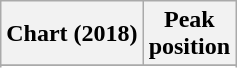<table class="wikitable sortable plainrowheaders" style="text-align:center">
<tr>
<th scope="col">Chart (2018)</th>
<th scope="col">Peak<br>position</th>
</tr>
<tr>
</tr>
<tr>
</tr>
</table>
